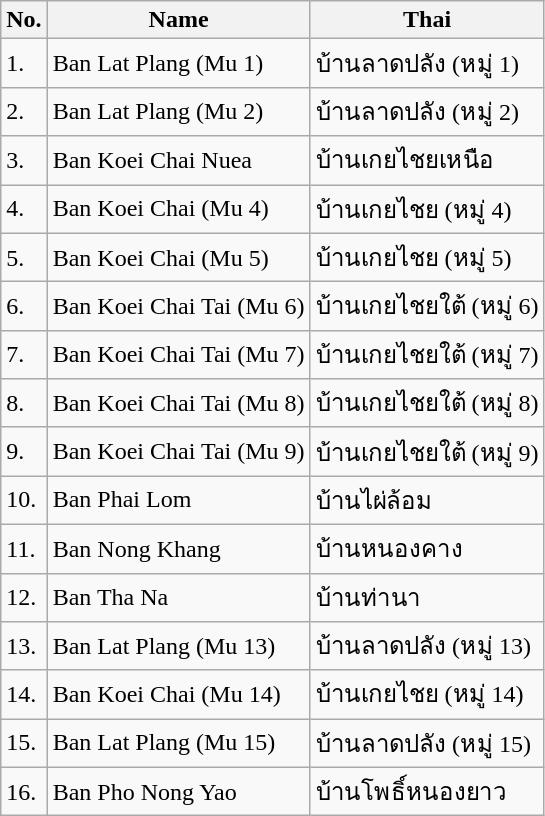<table class="wikitable sortable">
<tr>
<th>No.</th>
<th>Name</th>
<th>Thai</th>
</tr>
<tr>
<td>1.</td>
<td>Ban Lat Plang (Mu 1)</td>
<td>บ้านลาดปลัง (หมู่ 1)</td>
</tr>
<tr>
<td>2.</td>
<td>Ban Lat Plang (Mu 2)</td>
<td>บ้านลาดปลัง (หมู่ 2)</td>
</tr>
<tr>
<td>3.</td>
<td>Ban Koei Chai Nuea</td>
<td>บ้านเกยไชยเหนือ</td>
</tr>
<tr>
<td>4.</td>
<td>Ban Koei Chai (Mu 4)</td>
<td>บ้านเกยไชย (หมู่ 4)</td>
</tr>
<tr>
<td>5.</td>
<td>Ban Koei Chai (Mu 5)</td>
<td>บ้านเกยไชย (หมู่ 5)</td>
</tr>
<tr>
<td>6.</td>
<td>Ban Koei Chai Tai (Mu 6)</td>
<td>บ้านเกยไชยใต้ (หมู่ 6)</td>
</tr>
<tr>
<td>7.</td>
<td>Ban Koei Chai Tai (Mu 7)</td>
<td>บ้านเกยไชยใต้ (หมู่ 7)</td>
</tr>
<tr>
<td>8.</td>
<td>Ban Koei Chai Tai (Mu 8)</td>
<td>บ้านเกยไชยใต้ (หมู่ 8)</td>
</tr>
<tr>
<td>9.</td>
<td>Ban Koei Chai Tai (Mu 9)</td>
<td>บ้านเกยไชยใต้ (หมู่ 9)</td>
</tr>
<tr>
<td>10.</td>
<td>Ban Phai Lom</td>
<td>บ้านไผ่ล้อม</td>
</tr>
<tr>
<td>11.</td>
<td>Ban Nong Khang</td>
<td>บ้านหนองคาง</td>
</tr>
<tr>
<td>12.</td>
<td>Ban Tha Na</td>
<td>บ้านท่านา</td>
</tr>
<tr>
<td>13.</td>
<td>Ban Lat Plang (Mu 13)</td>
<td>บ้านลาดปลัง (หมู่ 13)</td>
</tr>
<tr>
<td>14.</td>
<td>Ban Koei Chai (Mu 14)</td>
<td>บ้านเกยไชย (หมู่ 14)</td>
</tr>
<tr>
<td>15.</td>
<td>Ban Lat Plang (Mu 15)</td>
<td>บ้านลาดปลัง (หมู่ 15)</td>
</tr>
<tr>
<td>16.</td>
<td>Ban Pho Nong Yao</td>
<td>บ้านโพธิ์หนองยาว</td>
</tr>
</table>
